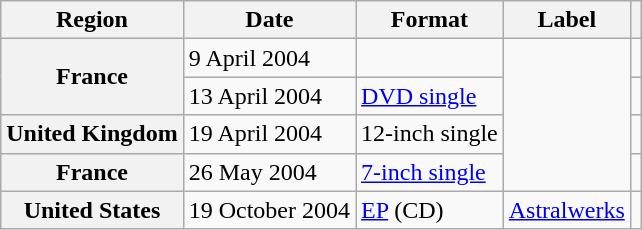<table class="wikitable plainrowheaders">
<tr>
<th scope="col">Region</th>
<th scope="col">Date</th>
<th scope="col">Format</th>
<th scope="col">Label</th>
<th scope="col"></th>
</tr>
<tr>
<th scope="row" rowspan="2">France</th>
<td>9 April 2004</td>
<td></td>
<td rowspan="4"></td>
<td align="center"></td>
</tr>
<tr>
<td>13 April 2004</td>
<td><a href='#'>DVD single</a></td>
<td align="center"></td>
</tr>
<tr>
<th scope="row">United Kingdom</th>
<td>19 April 2004</td>
<td>12-inch single</td>
<td align="center"></td>
</tr>
<tr>
<th scope="row">France</th>
<td>26 May 2004</td>
<td><a href='#'>7-inch single</a></td>
<td align="center"></td>
</tr>
<tr>
<th scope="row">United States</th>
<td>19 October 2004</td>
<td><a href='#'>EP</a> (CD)</td>
<td><a href='#'>Astralwerks</a></td>
<td align="center"></td>
</tr>
</table>
